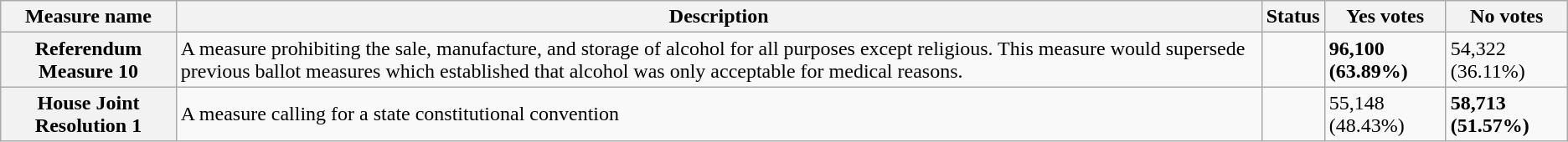<table class="wikitable sortable plainrowheaders">
<tr>
<th scope=col>Measure name</th>
<th scope=col class=unsortable>Description</th>
<th scope=col>Status</th>
<th scope=col>Yes votes</th>
<th scope=col>No votes</th>
</tr>
<tr>
<th scope=row>Referendum Measure 10</th>
<td>A measure prohibiting the sale, manufacture, and storage of alcohol for all purposes except religious. This measure would supersede previous ballot measures which established that alcohol was only acceptable for medical reasons.</td>
<td></td>
<td><strong>96,100 (63.89%)</strong></td>
<td>54,322 (36.11%)</td>
</tr>
<tr>
<th scope=row>House Joint Resolution 1</th>
<td>A measure calling for a state constitutional convention</td>
<td></td>
<td>55,148 (48.43%)</td>
<td><strong>58,713 (51.57%)</strong></td>
</tr>
</table>
